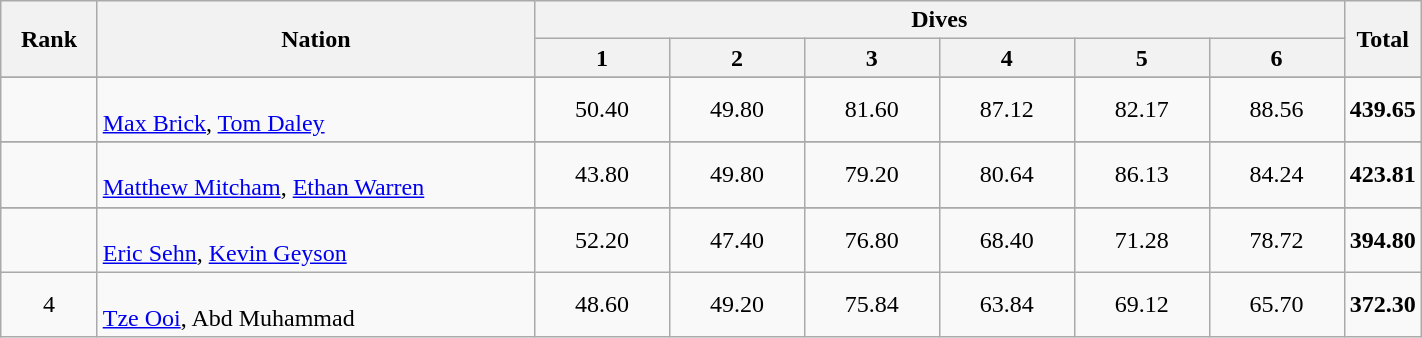<table class="wikitable" width="75%">
<tr>
<th rowspan="2" width="7%">Rank</th>
<th rowspan="2" width="33%">Nation</th>
<th colspan="6">Dives</th>
<th rowspan="2" width="10%">Total</th>
</tr>
<tr>
<th width="10%">1</th>
<th width="10%">2</th>
<th width="10%">3</th>
<th width="10%">4</th>
<th width="10%">5</th>
<th width="10%">6</th>
</tr>
<tr>
</tr>
<tr>
<td align="center"></td>
<td><br><a href='#'>Max Brick</a>, <a href='#'>Tom Daley</a></td>
<td align="center">50.40</td>
<td align="center">49.80</td>
<td align="center">81.60</td>
<td align="center">87.12</td>
<td align="center">82.17</td>
<td align="center">88.56</td>
<td align="center"><strong>439.65</strong></td>
</tr>
<tr>
</tr>
<tr>
<td align="center"></td>
<td><br><a href='#'>Matthew Mitcham</a>, <a href='#'>Ethan Warren</a></td>
<td align="center">43.80</td>
<td align="center">49.80</td>
<td align="center">79.20</td>
<td align="center">80.64</td>
<td align="center">86.13</td>
<td align="center">84.24</td>
<td align="center"><strong>423.81</strong></td>
</tr>
<tr>
</tr>
<tr>
<td align="center"></td>
<td><br><a href='#'>Eric Sehn</a>, <a href='#'>Kevin Geyson</a></td>
<td align="center">52.20</td>
<td align="center">47.40</td>
<td align="center">76.80</td>
<td align="center">68.40</td>
<td align="center">71.28</td>
<td align="center">78.72</td>
<td align="center"><strong>394.80</strong></td>
</tr>
<tr>
<td align="center">4</td>
<td><br><a href='#'>Tze Ooi</a>, Abd Muhammad</td>
<td align="center">48.60</td>
<td align="center">49.20</td>
<td align="center">75.84</td>
<td align="center">63.84</td>
<td align="center">69.12</td>
<td align="center">65.70</td>
<td align="center"><strong>372.30</strong></td>
</tr>
</table>
